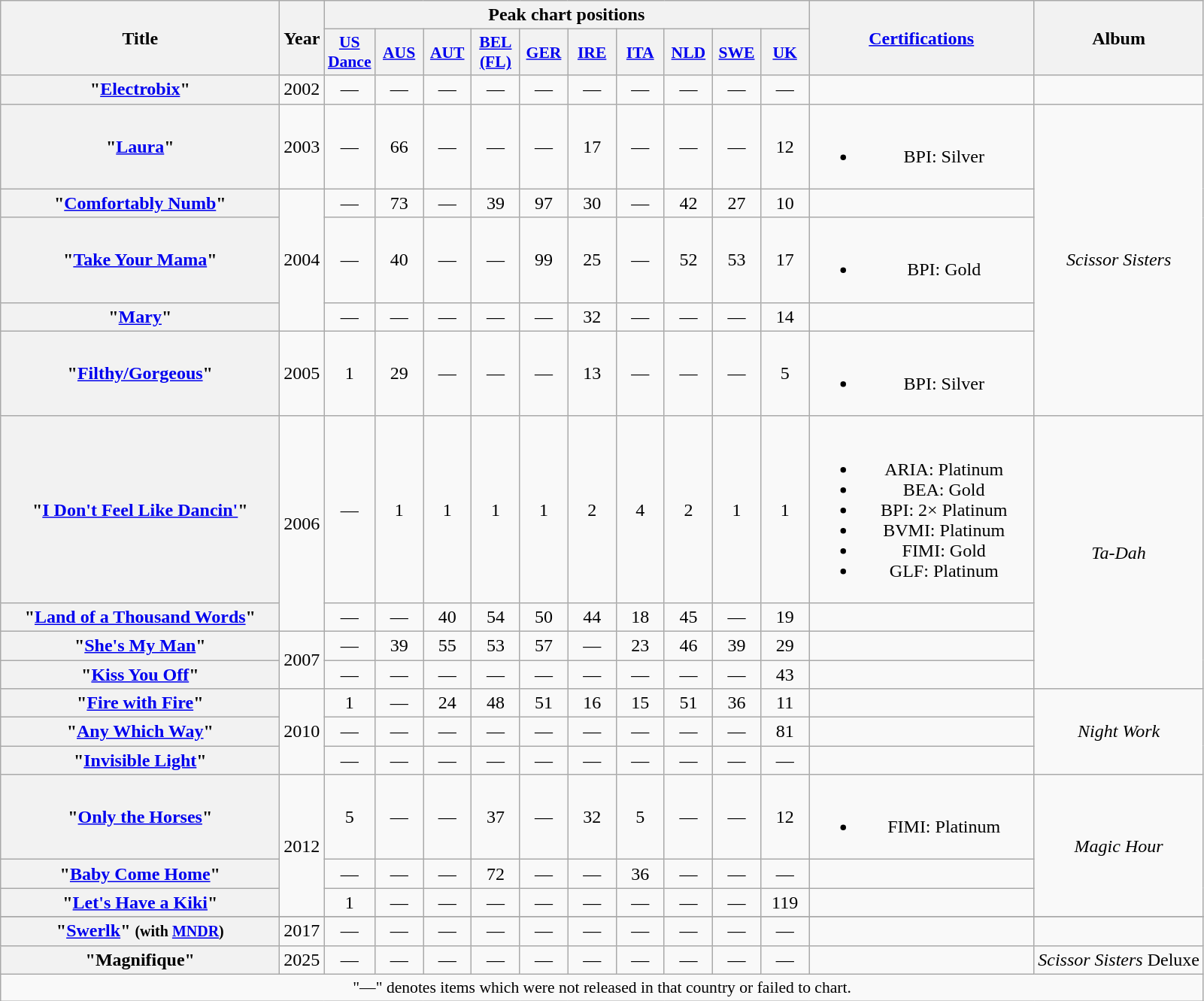<table class="wikitable plainrowheaders" style="text-align:center;" border="1">
<tr>
<th scope="col" rowspan="2" style="width:15em;">Title</th>
<th scope="col" rowspan="2">Year</th>
<th scope="col" colspan="10">Peak chart positions</th>
<th scope="col" rowspan="2" style="width:12em;"><a href='#'>Certifications</a></th>
<th scope="col" rowspan="2">Album</th>
</tr>
<tr>
<th scope="col" style="width:2.5em;font-size:90%;"><a href='#'>US<br>Dance</a><br></th>
<th scope="col" style="width:2.5em;font-size:90%;"><a href='#'>AUS</a><br></th>
<th scope="col" style="width:2.5em;font-size:90%;"><a href='#'>AUT</a><br></th>
<th scope="col" style="width:2.5em;font-size:90%;"><a href='#'>BEL<br>(FL)</a><br></th>
<th scope="col" style="width:2.5em;font-size:90%;"><a href='#'>GER</a><br></th>
<th scope="col" style="width:2.5em;font-size:90%;"><a href='#'>IRE</a><br></th>
<th scope="col" style="width:2.5em;font-size:90%;"><a href='#'>ITA</a><br></th>
<th scope="col" style="width:2.5em;font-size:90%;"><a href='#'>NLD</a><br></th>
<th scope="col" style="width:2.5em;font-size:90%;"><a href='#'>SWE</a><br></th>
<th scope="col" style="width:2.5em;font-size:90%;"><a href='#'>UK</a><br></th>
</tr>
<tr>
<th scope="row">"<a href='#'>Electrobix</a>"</th>
<td>2002</td>
<td>—</td>
<td>—</td>
<td>—</td>
<td>—</td>
<td>—</td>
<td>—</td>
<td>—</td>
<td>—</td>
<td>—</td>
<td>—</td>
<td></td>
<td></td>
</tr>
<tr>
<th scope="row">"<a href='#'>Laura</a>"</th>
<td>2003</td>
<td>—</td>
<td>66</td>
<td>—</td>
<td>—</td>
<td>—</td>
<td>17</td>
<td>—</td>
<td>—</td>
<td>—</td>
<td>12</td>
<td><br><ul><li>BPI: Silver</li></ul></td>
<td rowspan="5"><em>Scissor Sisters</em></td>
</tr>
<tr>
<th scope="row">"<a href='#'>Comfortably Numb</a>"</th>
<td rowspan="3">2004</td>
<td>—</td>
<td>73</td>
<td>—</td>
<td>39</td>
<td>97</td>
<td>30</td>
<td>—</td>
<td>42</td>
<td>27</td>
<td>10</td>
<td></td>
</tr>
<tr>
<th scope="row">"<a href='#'>Take Your Mama</a>"</th>
<td>—</td>
<td>40</td>
<td>—</td>
<td>—</td>
<td>99</td>
<td>25</td>
<td>—</td>
<td>52</td>
<td>53</td>
<td>17</td>
<td><br><ul><li>BPI: Gold</li></ul></td>
</tr>
<tr>
<th scope="row">"<a href='#'>Mary</a>"</th>
<td>—</td>
<td>—</td>
<td>—</td>
<td>—</td>
<td>—</td>
<td>32</td>
<td>—</td>
<td>—</td>
<td>—</td>
<td>14</td>
<td></td>
</tr>
<tr>
<th scope="row">"<a href='#'>Filthy/Gorgeous</a>"</th>
<td>2005</td>
<td>1</td>
<td>29</td>
<td>—</td>
<td>—</td>
<td>—</td>
<td>13</td>
<td>—</td>
<td>—</td>
<td>—</td>
<td>5</td>
<td><br><ul><li>BPI: Silver</li></ul></td>
</tr>
<tr>
<th scope="row">"<a href='#'>I Don't Feel Like Dancin'</a>"</th>
<td rowspan="2">2006</td>
<td>—</td>
<td>1</td>
<td>1</td>
<td>1</td>
<td>1</td>
<td>2</td>
<td>4</td>
<td>2</td>
<td>1</td>
<td>1</td>
<td><br><ul><li>ARIA: Platinum</li><li>BEA: Gold</li><li>BPI: 2× Platinum</li><li>BVMI: Platinum</li><li>FIMI: Gold</li><li>GLF: Platinum</li></ul></td>
<td rowspan="4"><em>Ta-Dah</em></td>
</tr>
<tr>
<th scope="row">"<a href='#'>Land of a Thousand Words</a>"</th>
<td>—</td>
<td>—</td>
<td>40</td>
<td>54</td>
<td>50</td>
<td>44</td>
<td>18</td>
<td>45</td>
<td>—</td>
<td>19</td>
</tr>
<tr>
<th scope="row">"<a href='#'>She's My Man</a>"</th>
<td rowspan="2">2007</td>
<td>—</td>
<td>39</td>
<td>55</td>
<td>53</td>
<td>57</td>
<td>—</td>
<td>23</td>
<td>46</td>
<td>39</td>
<td>29</td>
<td></td>
</tr>
<tr>
<th scope="row">"<a href='#'>Kiss You Off</a>"</th>
<td>—</td>
<td>—</td>
<td>—</td>
<td>—</td>
<td>—</td>
<td>—</td>
<td>—</td>
<td>—</td>
<td>—</td>
<td>43</td>
<td></td>
</tr>
<tr>
<th scope="row">"<a href='#'>Fire with Fire</a>"</th>
<td rowspan="3">2010</td>
<td>1</td>
<td>—</td>
<td>24</td>
<td>48</td>
<td>51</td>
<td>16</td>
<td>15</td>
<td>51</td>
<td>36</td>
<td>11</td>
<td></td>
<td rowspan="3"><em>Night Work</em></td>
</tr>
<tr>
<th scope="row">"<a href='#'>Any Which Way</a>"</th>
<td>—</td>
<td>—</td>
<td>—</td>
<td>—</td>
<td>—</td>
<td>—</td>
<td>—</td>
<td>—</td>
<td>—</td>
<td>81</td>
<td></td>
</tr>
<tr>
<th scope="row">"<a href='#'>Invisible Light</a>"</th>
<td>—</td>
<td>—</td>
<td>—</td>
<td>—</td>
<td>—</td>
<td>—</td>
<td>—</td>
<td>—</td>
<td>—</td>
<td>—</td>
<td></td>
</tr>
<tr>
<th scope="row">"<a href='#'>Only the Horses</a>"</th>
<td rowspan="3">2012</td>
<td>5</td>
<td>—</td>
<td>—</td>
<td>37</td>
<td>—</td>
<td>32</td>
<td>5</td>
<td>—</td>
<td>—</td>
<td>12</td>
<td><br><ul><li>FIMI: Platinum</li></ul></td>
<td rowspan="3"><em>Magic Hour</em></td>
</tr>
<tr>
<th scope="row">"<a href='#'>Baby Come Home</a>"</th>
<td>—</td>
<td>—</td>
<td>—</td>
<td>72</td>
<td>—</td>
<td>—</td>
<td>36</td>
<td>—</td>
<td>—</td>
<td>—</td>
<td></td>
</tr>
<tr>
<th scope="row">"<a href='#'>Let's Have a Kiki</a>"</th>
<td>1</td>
<td>—</td>
<td>—</td>
<td>—</td>
<td>—</td>
<td>—</td>
<td>—</td>
<td>—</td>
<td>—</td>
<td>119</td>
<td></td>
</tr>
<tr>
</tr>
<tr>
<th scope="row">"<a href='#'>Swerlk</a>" <small>(with <a href='#'>MNDR</a>)</small></th>
<td>2017</td>
<td>—</td>
<td>—</td>
<td>—</td>
<td>—</td>
<td>—</td>
<td>—</td>
<td>—</td>
<td>—</td>
<td>—</td>
<td>—</td>
<td></td>
<td></td>
</tr>
<tr>
<th scope="row">"Magnifique"</th>
<td>2025</td>
<td>—</td>
<td>—</td>
<td>—</td>
<td>—</td>
<td>—</td>
<td>—</td>
<td>—</td>
<td>—</td>
<td>—</td>
<td>—</td>
<td></td>
<td><em>Scissor Sisters</em> Deluxe</td>
</tr>
<tr>
<td colspan="14" style="font-size:90%">"—" denotes items which were not released in that country or failed to chart.</td>
</tr>
</table>
